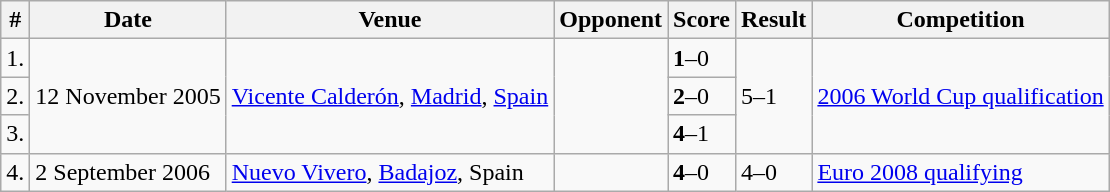<table class="wikitable">
<tr>
<th>#</th>
<th>Date</th>
<th>Venue</th>
<th>Opponent</th>
<th>Score</th>
<th>Result</th>
<th>Competition</th>
</tr>
<tr>
<td>1.</td>
<td rowspan=3>12 November 2005</td>
<td rowspan=3><a href='#'>Vicente Calderón</a>, <a href='#'>Madrid</a>, <a href='#'>Spain</a></td>
<td rowspan=3></td>
<td><strong>1</strong>–0</td>
<td rowspan=3>5–1</td>
<td rowspan=3><a href='#'>2006 World Cup qualification</a></td>
</tr>
<tr>
<td>2.</td>
<td><strong>2</strong>–0</td>
</tr>
<tr>
<td>3.</td>
<td><strong>4</strong>–1</td>
</tr>
<tr>
<td>4.</td>
<td>2 September 2006</td>
<td><a href='#'>Nuevo Vivero</a>, <a href='#'>Badajoz</a>, Spain</td>
<td></td>
<td><strong>4</strong>–0</td>
<td>4–0</td>
<td><a href='#'>Euro 2008 qualifying</a></td>
</tr>
</table>
